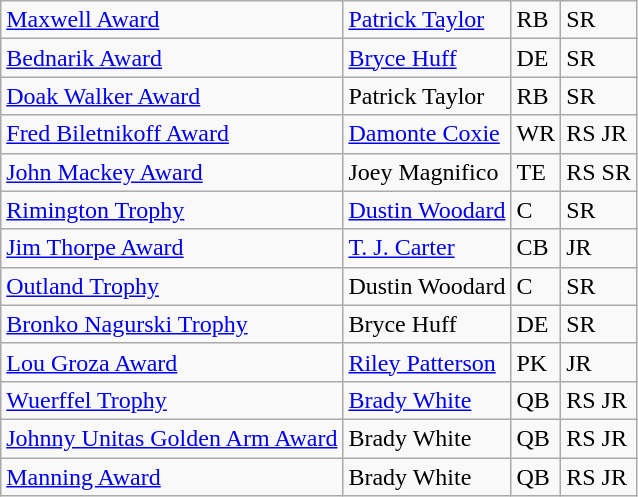<table class="wikitable">
<tr>
<td><a href='#'>Maxwell Award</a></td>
<td><a href='#'>Patrick Taylor</a></td>
<td>RB</td>
<td>SR</td>
</tr>
<tr>
<td><a href='#'>Bednarik Award</a></td>
<td><a href='#'>Bryce Huff</a></td>
<td>DE</td>
<td>SR</td>
</tr>
<tr>
<td><a href='#'>Doak Walker Award</a></td>
<td>Patrick Taylor</td>
<td>RB</td>
<td>SR</td>
</tr>
<tr>
<td><a href='#'>Fred Biletnikoff Award</a></td>
<td><a href='#'>Damonte Coxie</a></td>
<td>WR</td>
<td>RS JR</td>
</tr>
<tr>
<td><a href='#'>John Mackey Award</a></td>
<td>Joey Magnifico</td>
<td>TE</td>
<td>RS SR</td>
</tr>
<tr>
<td><a href='#'>Rimington Trophy</a></td>
<td><a href='#'>Dustin Woodard</a></td>
<td>C</td>
<td>SR</td>
</tr>
<tr>
<td><a href='#'>Jim Thorpe Award</a></td>
<td><a href='#'>T. J. Carter</a></td>
<td>CB</td>
<td>JR</td>
</tr>
<tr>
<td><a href='#'>Outland Trophy</a></td>
<td>Dustin Woodard</td>
<td>C</td>
<td>SR</td>
</tr>
<tr>
<td><a href='#'>Bronko Nagurski Trophy</a></td>
<td>Bryce Huff</td>
<td>DE</td>
<td>SR</td>
</tr>
<tr>
<td><a href='#'>Lou Groza Award</a></td>
<td><a href='#'>Riley Patterson</a></td>
<td>PK</td>
<td>JR</td>
</tr>
<tr>
<td><a href='#'>Wuerffel Trophy</a></td>
<td><a href='#'>Brady White</a></td>
<td>QB</td>
<td>RS JR</td>
</tr>
<tr>
<td><a href='#'>Johnny Unitas Golden Arm Award</a></td>
<td>Brady White</td>
<td>QB</td>
<td>RS JR</td>
</tr>
<tr>
<td><a href='#'>Manning Award</a></td>
<td>Brady White</td>
<td>QB</td>
<td>RS JR</td>
</tr>
</table>
